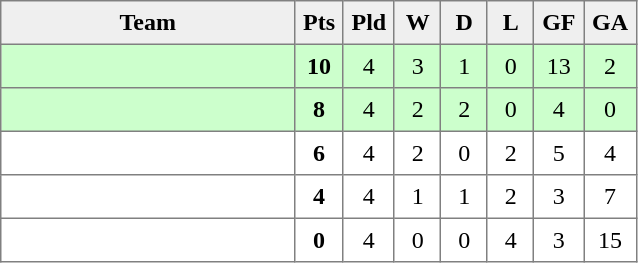<table style=border-collapse:collapse border=1 cellspacing=0 cellpadding=5>
<tr align=center bgcolor=#efefef>
<th width=185>Team</th>
<th width=20>Pts</th>
<th width=20>Pld</th>
<th width=20>W</th>
<th width=20>D</th>
<th width=20>L</th>
<th width=20>GF</th>
<th width=20>GA</th>
</tr>
<tr align=center style="background:#ccffcc">
<td style="text-align:left;"></td>
<td><strong>10</strong></td>
<td>4</td>
<td>3</td>
<td>1</td>
<td>0</td>
<td>13</td>
<td>2</td>
</tr>
<tr align=center style="background:#ccffcc">
<td style="text-align:left;"></td>
<td><strong>8</strong></td>
<td>4</td>
<td>2</td>
<td>2</td>
<td>0</td>
<td>4</td>
<td>0</td>
</tr>
<tr align=center>
<td style="text-align:left;"></td>
<td><strong>6</strong></td>
<td>4</td>
<td>2</td>
<td>0</td>
<td>2</td>
<td>5</td>
<td>4</td>
</tr>
<tr align=center>
<td style="text-align:left;"></td>
<td><strong>4</strong></td>
<td>4</td>
<td>1</td>
<td>1</td>
<td>2</td>
<td>3</td>
<td>7</td>
</tr>
<tr align=center>
<td style="text-align:left;"></td>
<td><strong>0</strong></td>
<td>4</td>
<td>0</td>
<td>0</td>
<td>4</td>
<td>3</td>
<td>15</td>
</tr>
</table>
